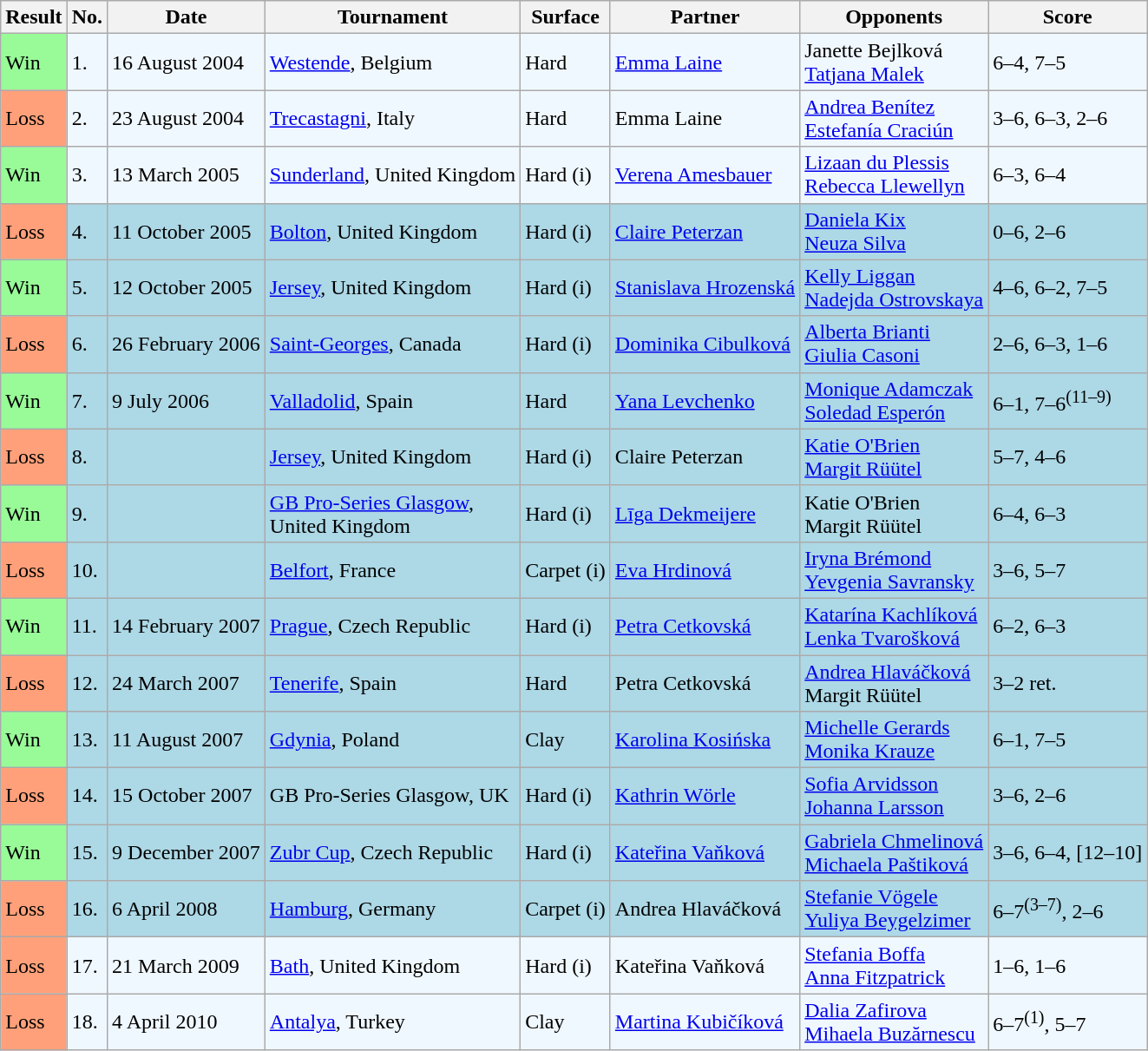<table class="sortable wikitable">
<tr>
<th>Result</th>
<th>No.</th>
<th>Date</th>
<th>Tournament</th>
<th>Surface</th>
<th>Partner</th>
<th>Opponents</th>
<th class="unsortable">Score</th>
</tr>
<tr style="background:#f0f8ff;">
<td style="background:#98fb98;">Win</td>
<td>1.</td>
<td>16 August 2004</td>
<td><a href='#'>Westende</a>, Belgium</td>
<td>Hard</td>
<td> <a href='#'>Emma Laine</a></td>
<td> Janette Bejlková <br>  <a href='#'>Tatjana Malek</a></td>
<td>6–4, 7–5</td>
</tr>
<tr style="background:#f0f8ff;">
<td style="background:#ffa07a;">Loss</td>
<td>2.</td>
<td>23 August 2004</td>
<td><a href='#'>Trecastagni</a>, Italy</td>
<td>Hard</td>
<td> Emma Laine</td>
<td> <a href='#'>Andrea Benítez</a> <br>  <a href='#'>Estefanía Craciún</a></td>
<td>3–6, 6–3, 2–6</td>
</tr>
<tr style="background:#f0f8ff;">
<td style="background:#98fb98;">Win</td>
<td>3.</td>
<td>13 March 2005</td>
<td><a href='#'>Sunderland</a>, United Kingdom</td>
<td>Hard (i)</td>
<td> <a href='#'>Verena Amesbauer</a></td>
<td> <a href='#'>Lizaan du Plessis</a> <br>  <a href='#'>Rebecca Llewellyn</a></td>
<td>6–3, 6–4</td>
</tr>
<tr style="background:lightblue;">
<td style="background:#ffa07a;">Loss</td>
<td>4.</td>
<td>11 October 2005</td>
<td><a href='#'>Bolton</a>, United Kingdom</td>
<td>Hard (i)</td>
<td> <a href='#'>Claire Peterzan</a></td>
<td> <a href='#'>Daniela Kix</a> <br>  <a href='#'>Neuza Silva</a></td>
<td>0–6, 2–6</td>
</tr>
<tr style="background:lightblue;">
<td style="background:#98fb98;">Win</td>
<td>5.</td>
<td>12 October 2005</td>
<td><a href='#'>Jersey</a>, United Kingdom</td>
<td>Hard (i)</td>
<td> <a href='#'>Stanislava Hrozenská</a></td>
<td> <a href='#'>Kelly Liggan</a> <br>  <a href='#'>Nadejda Ostrovskaya</a></td>
<td>4–6, 6–2, 7–5</td>
</tr>
<tr style="background:lightblue;">
<td style="background:#ffa07a;">Loss</td>
<td>6.</td>
<td>26 February 2006</td>
<td><a href='#'>Saint-Georges</a>, Canada</td>
<td>Hard (i)</td>
<td> <a href='#'>Dominika Cibulková</a></td>
<td> <a href='#'>Alberta Brianti</a> <br>  <a href='#'>Giulia Casoni</a></td>
<td>2–6, 6–3, 1–6</td>
</tr>
<tr style="background:lightblue;">
<td style="background:#98fb98;">Win</td>
<td>7.</td>
<td>9 July 2006</td>
<td><a href='#'>Valladolid</a>, Spain</td>
<td>Hard</td>
<td> <a href='#'>Yana Levchenko</a></td>
<td> <a href='#'>Monique Adamczak</a> <br>  <a href='#'>Soledad Esperón</a></td>
<td>6–1, 7–6<sup>(11–9)</sup></td>
</tr>
<tr style="background:lightblue;">
<td style="background:#ffa07a;">Loss</td>
<td>8.</td>
<td></td>
<td><a href='#'>Jersey</a>, United Kingdom</td>
<td>Hard (i)</td>
<td> Claire Peterzan</td>
<td> <a href='#'>Katie O'Brien</a> <br>  <a href='#'>Margit Rüütel</a></td>
<td>5–7, 4–6</td>
</tr>
<tr style="background:lightblue;">
<td style="background:#98fb98;">Win</td>
<td>9.</td>
<td></td>
<td><a href='#'>GB Pro-Series Glasgow</a>, <br>United Kingdom</td>
<td>Hard (i)</td>
<td> <a href='#'>Līga Dekmeijere</a></td>
<td> Katie O'Brien <br>  Margit Rüütel</td>
<td>6–4, 6–3</td>
</tr>
<tr style="background:lightblue;">
<td style="background:#ffa07a;">Loss</td>
<td>10.</td>
<td></td>
<td><a href='#'>Belfort</a>, France</td>
<td>Carpet (i)</td>
<td> <a href='#'>Eva Hrdinová</a></td>
<td> <a href='#'>Iryna Brémond</a> <br>  <a href='#'>Yevgenia Savransky</a></td>
<td>3–6, 5–7</td>
</tr>
<tr style="background:lightblue;">
<td style="background:#98fb98;">Win</td>
<td>11.</td>
<td>14 February 2007</td>
<td><a href='#'>Prague</a>, Czech Republic</td>
<td>Hard (i)</td>
<td> <a href='#'>Petra Cetkovská</a></td>
<td> <a href='#'>Katarína Kachlíková</a> <br>  <a href='#'>Lenka Tvarošková</a></td>
<td>6–2, 6–3</td>
</tr>
<tr bgcolor=lightblue>
<td style="background:#ffa07a;">Loss</td>
<td>12.</td>
<td>24 March 2007</td>
<td><a href='#'>Tenerife</a>, Spain</td>
<td>Hard</td>
<td> Petra Cetkovská</td>
<td> <a href='#'>Andrea Hlaváčková</a> <br>  Margit Rüütel</td>
<td>3–2 ret.</td>
</tr>
<tr style="background:lightblue;">
<td style="background:#98fb98;">Win</td>
<td>13.</td>
<td>11 August 2007</td>
<td><a href='#'>Gdynia</a>, Poland</td>
<td>Clay</td>
<td> <a href='#'>Karolina Kosińska</a></td>
<td> <a href='#'>Michelle Gerards</a> <br>  <a href='#'>Monika Krauze</a></td>
<td>6–1, 7–5</td>
</tr>
<tr style="background:lightblue;">
<td style="background:#ffa07a;">Loss</td>
<td>14.</td>
<td>15 October 2007</td>
<td>GB Pro-Series Glasgow, UK</td>
<td>Hard (i)</td>
<td> <a href='#'>Kathrin Wörle</a></td>
<td> <a href='#'>Sofia Arvidsson</a> <br>  <a href='#'>Johanna Larsson</a></td>
<td>3–6, 2–6</td>
</tr>
<tr style="background:lightblue;">
<td style="background:#98fb98;">Win</td>
<td>15.</td>
<td>9 December 2007</td>
<td><a href='#'>Zubr Cup</a>, Czech Republic</td>
<td>Hard (i)</td>
<td> <a href='#'>Kateřina Vaňková</a></td>
<td> <a href='#'>Gabriela Chmelinová</a> <br>  <a href='#'>Michaela Paštiková</a></td>
<td>3–6, 6–4, [12–10]</td>
</tr>
<tr style="background:lightblue;">
<td style="background:#ffa07a;">Loss</td>
<td>16.</td>
<td>6 April 2008</td>
<td><a href='#'>Hamburg</a>, Germany</td>
<td>Carpet (i)</td>
<td> Andrea Hlaváčková</td>
<td> <a href='#'>Stefanie Vögele</a> <br>  <a href='#'>Yuliya Beygelzimer</a></td>
<td>6–7<sup>(3–7)</sup>, 2–6</td>
</tr>
<tr style="background:#f0f8ff;">
<td style="background:#ffa07a;">Loss</td>
<td>17.</td>
<td>21 March 2009</td>
<td><a href='#'>Bath</a>, United Kingdom</td>
<td>Hard (i)</td>
<td> Kateřina Vaňková</td>
<td> <a href='#'>Stefania Boffa</a> <br>  <a href='#'>Anna Fitzpatrick</a></td>
<td>1–6, 1–6</td>
</tr>
<tr style="background:#f0f8ff;">
<td style="background:#ffa07a;">Loss</td>
<td>18.</td>
<td>4 April 2010</td>
<td><a href='#'>Antalya</a>, Turkey</td>
<td>Clay</td>
<td> <a href='#'>Martina Kubičíková</a></td>
<td> <a href='#'>Dalia Zafirova</a> <br>  <a href='#'>Mihaela Buzărnescu</a></td>
<td>6–7<sup>(1)</sup>, 5–7</td>
</tr>
</table>
